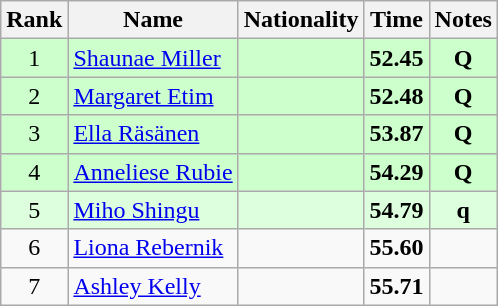<table class="wikitable sortable" style="text-align:center">
<tr>
<th>Rank</th>
<th>Name</th>
<th>Nationality</th>
<th>Time</th>
<th>Notes</th>
</tr>
<tr bgcolor=ccffcc>
<td>1</td>
<td align=left><a href='#'>Shaunae Miller</a></td>
<td align=left></td>
<td><strong>52.45</strong></td>
<td><strong>Q</strong></td>
</tr>
<tr bgcolor=ccffcc>
<td>2</td>
<td align=left><a href='#'>Margaret Etim</a></td>
<td align=left></td>
<td><strong>52.48</strong></td>
<td><strong>Q</strong></td>
</tr>
<tr bgcolor=ccffcc>
<td>3</td>
<td align=left><a href='#'>Ella Räsänen</a></td>
<td align=left></td>
<td><strong>53.87</strong></td>
<td><strong>Q</strong></td>
</tr>
<tr bgcolor=ccffcc>
<td>4</td>
<td align=left><a href='#'>Anneliese Rubie</a></td>
<td align=left></td>
<td><strong>54.29</strong></td>
<td><strong>Q</strong></td>
</tr>
<tr bgcolor=ddffdd>
<td>5</td>
<td align=left><a href='#'>Miho Shingu</a></td>
<td align=left></td>
<td><strong>54.79</strong></td>
<td><strong>q</strong></td>
</tr>
<tr>
<td>6</td>
<td align=left><a href='#'>Liona Rebernik</a></td>
<td align=left></td>
<td><strong>55.60</strong></td>
<td></td>
</tr>
<tr>
<td>7</td>
<td align=left><a href='#'>Ashley Kelly</a></td>
<td align=left></td>
<td><strong>55.71</strong></td>
<td></td>
</tr>
</table>
